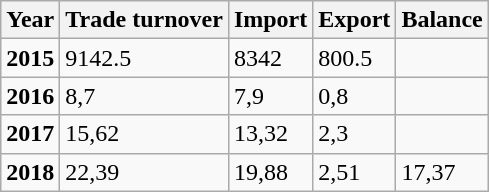<table class="wikitable">
<tr>
<th>Year</th>
<th>Trade turnover</th>
<th>Import</th>
<th>Export</th>
<th>Balance</th>
</tr>
<tr>
<td><strong>2015</strong></td>
<td>9142.5</td>
<td>8342</td>
<td>800.5</td>
<td></td>
</tr>
<tr>
<td><strong>2016</strong></td>
<td>8,7</td>
<td>7,9</td>
<td>0,8</td>
<td></td>
</tr>
<tr>
<td><strong>2017</strong></td>
<td>15,62</td>
<td>13,32</td>
<td>2,3</td>
<td></td>
</tr>
<tr>
<td><strong>2018</strong></td>
<td>22,39</td>
<td>19,88</td>
<td>2,51</td>
<td>17,37</td>
</tr>
</table>
